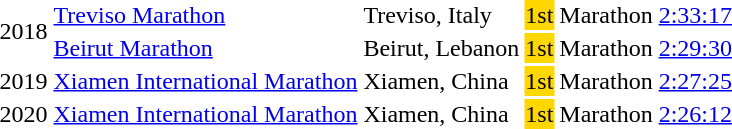<table>
<tr>
<td rowspan=2>2018</td>
<td><a href='#'>Treviso Marathon</a></td>
<td>Treviso, Italy</td>
<td bgcolor=gold>1st</td>
<td>Marathon</td>
<td><a href='#'>2:33:17</a></td>
</tr>
<tr>
<td><a href='#'>Beirut Marathon</a></td>
<td>Beirut, Lebanon</td>
<td bgcolor=gold>1st</td>
<td>Marathon</td>
<td><a href='#'>2:29:30</a></td>
</tr>
<tr>
<td>2019</td>
<td><a href='#'>Xiamen International Marathon</a></td>
<td>Xiamen, China</td>
<td bgcolor=gold>1st</td>
<td>Marathon</td>
<td><a href='#'>2:27:25</a></td>
</tr>
<tr>
<td>2020</td>
<td><a href='#'>Xiamen International Marathon</a></td>
<td>Xiamen, China</td>
<td bgcolor=gold>1st</td>
<td>Marathon</td>
<td><a href='#'>2:26:12</a></td>
</tr>
</table>
